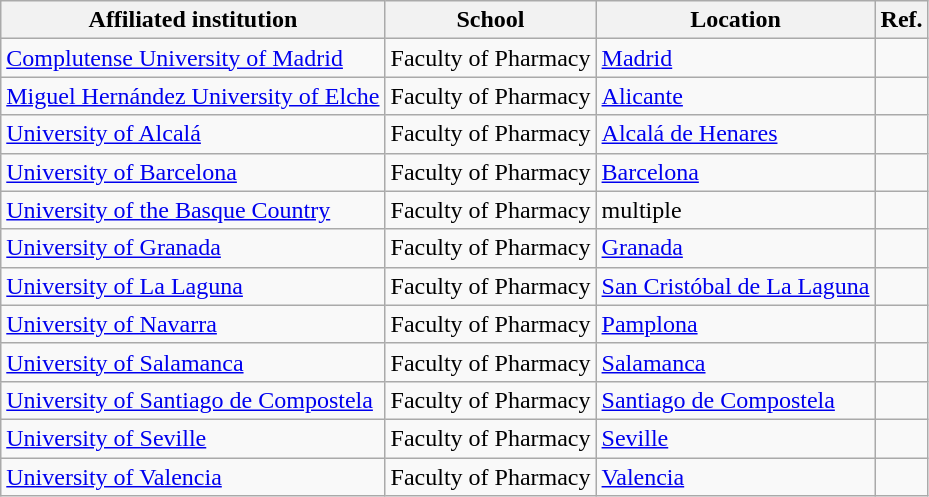<table class="wikitable sortable">
<tr>
<th>Affiliated institution</th>
<th>School</th>
<th>Location</th>
<th>Ref.</th>
</tr>
<tr>
<td><a href='#'>Complutense University of Madrid</a></td>
<td>Faculty of Pharmacy</td>
<td><a href='#'>Madrid</a></td>
<td></td>
</tr>
<tr>
<td><a href='#'>Miguel Hernández University of Elche</a></td>
<td>Faculty of Pharmacy</td>
<td><a href='#'>Alicante</a></td>
<td></td>
</tr>
<tr>
<td><a href='#'>University of Alcalá</a></td>
<td>Faculty of Pharmacy</td>
<td><a href='#'>Alcalá de Henares</a></td>
<td></td>
</tr>
<tr>
<td><a href='#'>University of Barcelona</a></td>
<td>Faculty of Pharmacy</td>
<td><a href='#'>Barcelona</a></td>
<td></td>
</tr>
<tr>
<td><a href='#'>University of the Basque Country</a></td>
<td>Faculty of Pharmacy</td>
<td>multiple</td>
<td></td>
</tr>
<tr>
<td><a href='#'>University of Granada</a></td>
<td>Faculty of Pharmacy</td>
<td><a href='#'>Granada</a></td>
<td></td>
</tr>
<tr>
<td><a href='#'>University of La Laguna</a></td>
<td>Faculty of Pharmacy</td>
<td><a href='#'>San Cristóbal de La Laguna</a></td>
<td></td>
</tr>
<tr>
<td><a href='#'>University of Navarra</a></td>
<td>Faculty of Pharmacy</td>
<td><a href='#'>Pamplona</a></td>
<td></td>
</tr>
<tr>
<td><a href='#'>University of Salamanca</a></td>
<td>Faculty of Pharmacy</td>
<td><a href='#'>Salamanca</a></td>
<td></td>
</tr>
<tr>
<td><a href='#'>University of Santiago de Compostela</a></td>
<td>Faculty of Pharmacy</td>
<td><a href='#'>Santiago de Compostela</a></td>
<td></td>
</tr>
<tr>
<td><a href='#'>University of Seville</a></td>
<td>Faculty of Pharmacy</td>
<td><a href='#'>Seville</a></td>
<td></td>
</tr>
<tr>
<td><a href='#'>University of Valencia</a></td>
<td>Faculty of Pharmacy</td>
<td><a href='#'>Valencia</a></td>
<td></td>
</tr>
</table>
